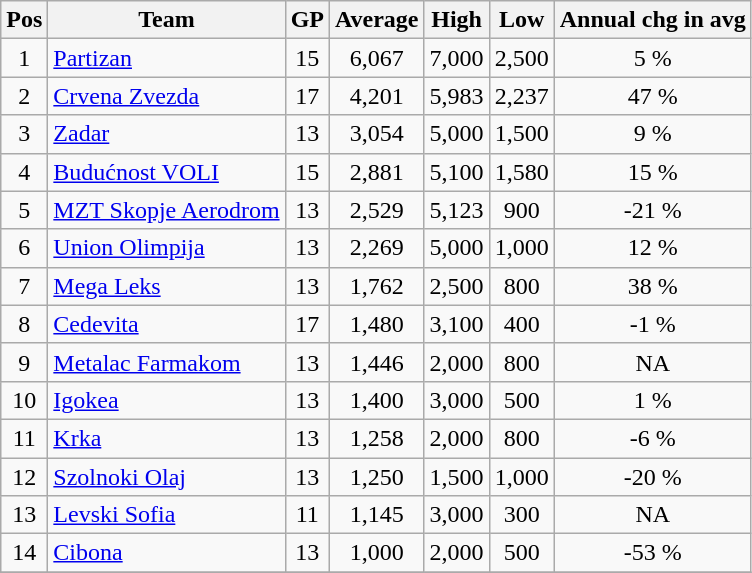<table class="wikitable sortable">
<tr>
<th>Pos</th>
<th>Team</th>
<th>GP</th>
<th>Average</th>
<th>High</th>
<th>Low</th>
<th>Annual chg in avg</th>
</tr>
<tr>
<td align="center">1</td>
<td> <a href='#'>Partizan</a></td>
<td align="center">15</td>
<td align="center">6,067</td>
<td align="center">7,000</td>
<td align="center">2,500</td>
<td align="center">5 %</td>
</tr>
<tr>
<td align="center">2</td>
<td> <a href='#'>Crvena Zvezda</a></td>
<td align="center">17</td>
<td align="center">4,201</td>
<td align="center">5,983</td>
<td align="center">2,237</td>
<td align="center">47 %</td>
</tr>
<tr>
<td align="center">3</td>
<td> <a href='#'>Zadar</a></td>
<td align="center">13</td>
<td align="center">3,054</td>
<td align="center">5,000</td>
<td align="center">1,500</td>
<td align="center">9 %</td>
</tr>
<tr>
<td align="center">4</td>
<td> <a href='#'>Budućnost VOLI</a></td>
<td align="center">15 </td>
<td align="center">2,881</td>
<td align="center">5,100</td>
<td align="center">1,580</td>
<td align="center">15 %</td>
</tr>
<tr>
<td align="center">5</td>
<td> <a href='#'>MZT Skopje Aerodrom</a></td>
<td align="center">13</td>
<td align="center">2,529</td>
<td align="center">5,123</td>
<td align="center">900</td>
<td align="center">-21 %</td>
</tr>
<tr>
<td align="center">6</td>
<td> <a href='#'>Union Olimpija</a></td>
<td align="center">13</td>
<td align="center">2,269</td>
<td align="center">5,000</td>
<td align="center">1,000</td>
<td align="center">12 %</td>
</tr>
<tr>
<td align="center">7</td>
<td> <a href='#'>Mega Leks</a></td>
<td align="center">13</td>
<td align="center">1,762</td>
<td align="center">2,500</td>
<td align="center">800</td>
<td align="center">38 %</td>
</tr>
<tr>
<td align="center">8</td>
<td> <a href='#'>Cedevita</a></td>
<td align="center">17</td>
<td align="center">1,480</td>
<td align="center">3,100</td>
<td align="center">400</td>
<td align="center">-1 %</td>
</tr>
<tr>
<td align="center">9</td>
<td> <a href='#'>Metalac Farmakom</a></td>
<td align="center">13</td>
<td align="center">1,446</td>
<td align="center">2,000</td>
<td align="center">800</td>
<td align="center">NA</td>
</tr>
<tr>
<td align="center">10</td>
<td> <a href='#'>Igokea</a></td>
<td align="center">13</td>
<td align="center">1,400</td>
<td align="center">3,000</td>
<td align="center">500</td>
<td align="center">1 %</td>
</tr>
<tr>
<td align="center">11</td>
<td> <a href='#'>Krka</a></td>
<td align="center">13</td>
<td align="center">1,258</td>
<td align="center">2,000</td>
<td align="center">800</td>
<td align="center">-6 %</td>
</tr>
<tr>
<td align="center">12</td>
<td> <a href='#'>Szolnoki Olaj</a></td>
<td align="center">13</td>
<td align="center">1,250</td>
<td align="center">1,500</td>
<td align="center">1,000</td>
<td align="center">-20 %</td>
</tr>
<tr>
<td align="center">13</td>
<td> <a href='#'>Levski Sofia</a></td>
<td align="center">11</td>
<td align="center">1,145</td>
<td align="center">3,000</td>
<td align="center">300</td>
<td align="center">NA</td>
</tr>
<tr>
<td align="center">14</td>
<td> <a href='#'>Cibona</a></td>
<td align="center">13</td>
<td align="center">1,000</td>
<td align="center">2,000</td>
<td align="center">500</td>
<td align="center">-53 %</td>
</tr>
<tr>
</tr>
</table>
